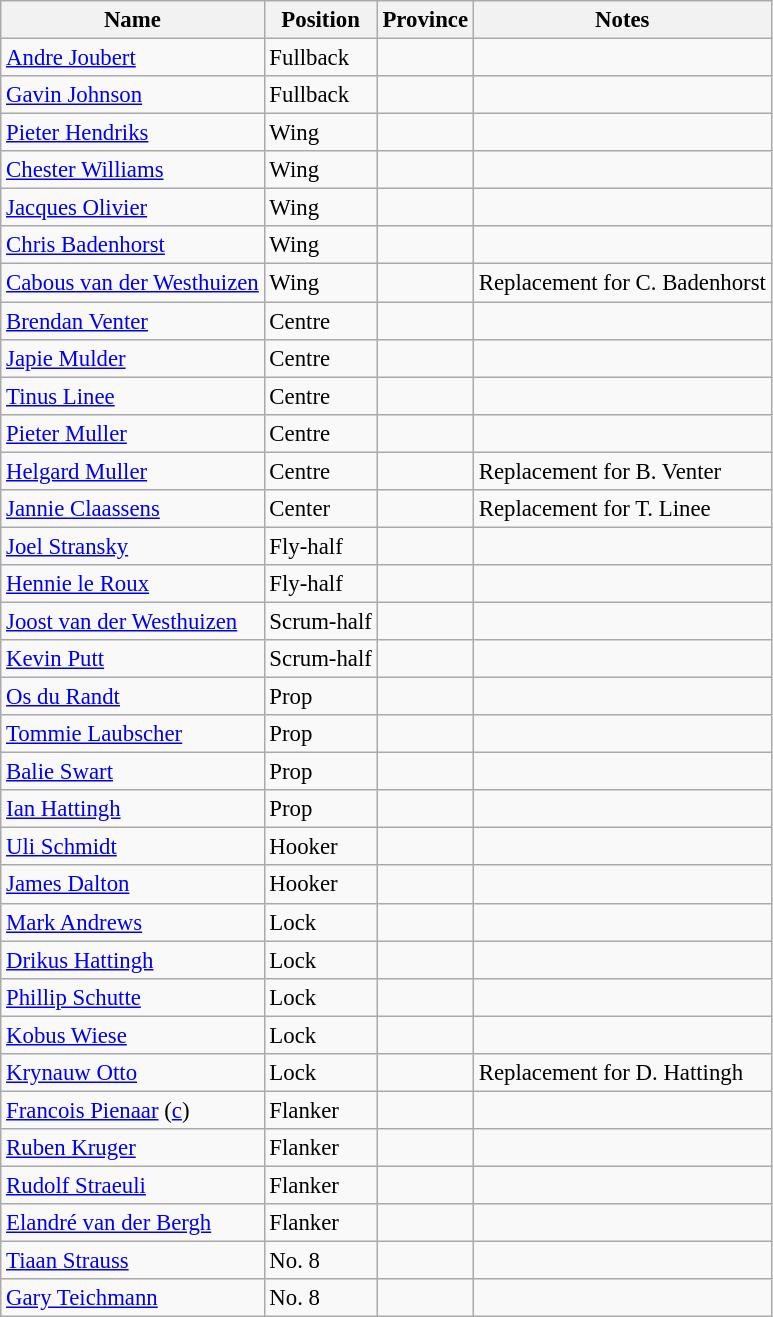<table class="wikitable sortable" style="font-size:95%;">
<tr>
<th>Name</th>
<th>Position</th>
<th>Province</th>
<th>Notes</th>
</tr>
<tr>
<td><a href='#'>Andre Joubert</a></td>
<td>Fullback</td>
<td></td>
<td></td>
</tr>
<tr>
<td><a href='#'>Gavin Johnson</a></td>
<td>Fullback</td>
<td></td>
<td></td>
</tr>
<tr>
<td><a href='#'>Pieter Hendriks</a></td>
<td>Wing</td>
<td></td>
<td></td>
</tr>
<tr>
<td><a href='#'>Chester Williams</a></td>
<td>Wing</td>
<td></td>
<td></td>
</tr>
<tr>
<td><a href='#'>Jacques Olivier</a></td>
<td>Wing</td>
<td></td>
<td></td>
</tr>
<tr>
<td><a href='#'>Chris Badenhorst</a></td>
<td>Wing</td>
<td></td>
<td></td>
</tr>
<tr>
<td><a href='#'>Cabous van der Westhuizen</a></td>
<td>Wing</td>
<td></td>
<td>Replacement for C. Badenhorst</td>
</tr>
<tr>
<td><a href='#'>Brendan Venter</a></td>
<td>Centre</td>
<td></td>
<td></td>
</tr>
<tr>
<td><a href='#'>Japie Mulder</a></td>
<td>Centre</td>
<td></td>
<td></td>
</tr>
<tr>
<td><a href='#'>Tinus Linee</a></td>
<td>Centre</td>
<td></td>
<td></td>
</tr>
<tr>
<td><a href='#'>Pieter Muller</a></td>
<td>Centre</td>
<td></td>
<td></td>
</tr>
<tr>
<td><a href='#'>Helgard Muller</a></td>
<td>Centre</td>
<td></td>
<td>Replacement for B. Venter</td>
</tr>
<tr>
<td><a href='#'>Jannie Claassens</a></td>
<td>Center</td>
<td></td>
<td>Replacement for T. Linee</td>
</tr>
<tr>
<td><a href='#'>Joel Stransky</a></td>
<td>Fly-half</td>
<td></td>
<td></td>
</tr>
<tr>
<td><a href='#'>Hennie le Roux</a></td>
<td>Fly-half</td>
<td></td>
<td></td>
</tr>
<tr>
<td><a href='#'>Joost van der Westhuizen</a></td>
<td>Scrum-half</td>
<td></td>
<td></td>
</tr>
<tr>
<td><a href='#'>Kevin Putt</a></td>
<td>Scrum-half</td>
<td></td>
<td></td>
</tr>
<tr>
<td><a href='#'>Os du Randt</a></td>
<td>Prop</td>
<td></td>
<td></td>
</tr>
<tr>
<td><a href='#'>Tommie Laubscher</a></td>
<td>Prop</td>
<td></td>
<td></td>
</tr>
<tr>
<td><a href='#'>Balie Swart</a></td>
<td>Prop</td>
<td></td>
<td></td>
</tr>
<tr>
<td><a href='#'>Ian Hattingh</a></td>
<td>Prop</td>
<td></td>
<td></td>
</tr>
<tr>
<td><a href='#'>Uli Schmidt</a></td>
<td>Hooker</td>
<td></td>
<td></td>
</tr>
<tr>
<td><a href='#'>James Dalton</a></td>
<td>Hooker</td>
<td></td>
<td></td>
</tr>
<tr>
<td><a href='#'>Mark Andrews</a></td>
<td>Lock</td>
<td></td>
<td></td>
</tr>
<tr>
<td><a href='#'>Drikus Hattingh</a></td>
<td>Lock</td>
<td></td>
<td></td>
</tr>
<tr>
<td><a href='#'>Phillip Schutte</a></td>
<td>Lock</td>
<td></td>
<td></td>
</tr>
<tr>
<td><a href='#'>Kobus Wiese</a></td>
<td>Lock</td>
<td></td>
<td></td>
</tr>
<tr>
<td><a href='#'>Krynauw Otto</a></td>
<td>Lock</td>
<td></td>
<td>Replacement for D. Hattingh</td>
</tr>
<tr>
<td><a href='#'>Francois Pienaar</a> (<a href='#'>c</a>)</td>
<td>Flanker</td>
<td></td>
<td></td>
</tr>
<tr>
<td><a href='#'>Ruben Kruger</a></td>
<td>Flanker</td>
<td></td>
<td></td>
</tr>
<tr>
<td><a href='#'>Rudolf Straeuli</a></td>
<td>Flanker</td>
<td></td>
<td></td>
</tr>
<tr>
<td><a href='#'>Elandré van der Bergh</a></td>
<td>Flanker</td>
<td></td>
<td></td>
</tr>
<tr>
<td><a href='#'>Tiaan Strauss</a></td>
<td>No. 8</td>
<td></td>
<td></td>
</tr>
<tr>
<td><a href='#'>Gary Teichmann</a></td>
<td>No. 8</td>
<td></td>
<td></td>
</tr>
</table>
